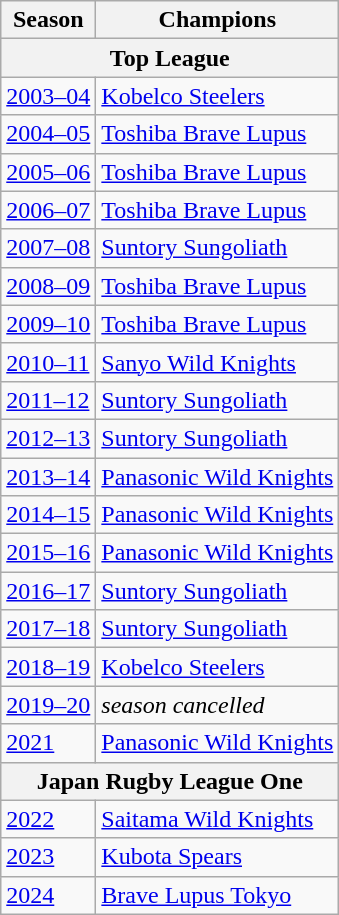<table class = "wikitable sortable">
<tr>
<th>Season</th>
<th>Champions</th>
</tr>
<tr>
<th colspan=2>Top League</th>
</tr>
<tr>
<td><a href='#'>2003–04</a></td>
<td> <a href='#'>Kobelco Steelers</a></big></td>
</tr>
<tr>
<td><a href='#'>2004–05</a></td>
<td> <a href='#'>Toshiba Brave Lupus</a></td>
</tr>
<tr>
<td><a href='#'>2005–06</a></td>
<td> <a href='#'>Toshiba Brave Lupus</a></td>
</tr>
<tr>
<td><a href='#'>2006–07</a></td>
<td> <a href='#'>Toshiba Brave Lupus</a></td>
</tr>
<tr>
<td><a href='#'>2007–08</a></td>
<td> <a href='#'>Suntory Sungoliath</a></td>
</tr>
<tr>
<td><a href='#'>2008–09</a></td>
<td> <a href='#'>Toshiba Brave Lupus</a></td>
</tr>
<tr>
<td><a href='#'>2009–10</a></td>
<td> <a href='#'>Toshiba Brave Lupus</a></td>
</tr>
<tr>
<td><a href='#'>2010–11</a></td>
<td> <a href='#'>Sanyo Wild Knights</a></td>
</tr>
<tr>
<td><a href='#'>2011–12</a></td>
<td> <a href='#'>Suntory Sungoliath</a></td>
</tr>
<tr>
<td><a href='#'>2012–13</a></td>
<td> <a href='#'>Suntory Sungoliath</a></td>
</tr>
<tr>
<td><a href='#'>2013–14</a></td>
<td> <a href='#'>Panasonic Wild Knights</a></td>
</tr>
<tr>
<td><a href='#'>2014–15</a></td>
<td> <a href='#'>Panasonic Wild Knights</a></td>
</tr>
<tr>
<td><a href='#'>2015–16</a></td>
<td> <a href='#'>Panasonic Wild Knights</a></td>
</tr>
<tr>
<td><a href='#'>2016–17</a></td>
<td> <a href='#'>Suntory Sungoliath</a></td>
</tr>
<tr>
<td><a href='#'>2017–18</a></td>
<td> <a href='#'>Suntory Sungoliath</a></td>
</tr>
<tr>
<td><a href='#'>2018–19</a></td>
<td> <a href='#'>Kobelco Steelers</a></td>
</tr>
<tr>
<td><a href='#'>2019–20</a></td>
<td><em>season cancelled</em></td>
</tr>
<tr>
<td><a href='#'>2021</a></td>
<td> <a href='#'>Panasonic Wild Knights</a></td>
</tr>
<tr>
<th colspan=2>Japan Rugby League One</th>
</tr>
<tr>
<td><a href='#'>2022</a></td>
<td> <a href='#'>Saitama Wild Knights</a></td>
</tr>
<tr>
<td><a href='#'>2023</a></td>
<td> <a href='#'>Kubota Spears</a></td>
</tr>
<tr>
<td><a href='#'>2024</a></td>
<td> <a href='#'>Brave Lupus Tokyo</a></td>
</tr>
</table>
